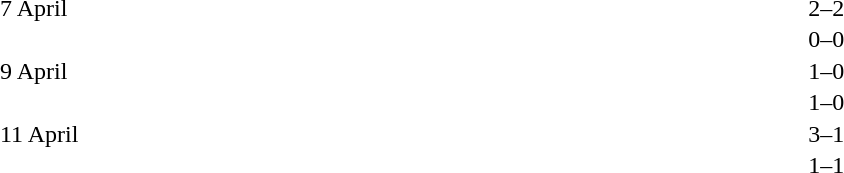<table cellspacing=1 width=70%>
<tr>
<th width=25%></th>
<th width=30%></th>
<th width=15%></th>
<th width=30%></th>
</tr>
<tr>
<td>7 April</td>
<td align=right></td>
<td align=center>2–2</td>
<td></td>
</tr>
<tr>
<td></td>
<td align=right></td>
<td align=center>0–0</td>
<td></td>
</tr>
<tr>
<td>9 April</td>
<td align=right></td>
<td align=center>1–0</td>
<td></td>
</tr>
<tr>
<td></td>
<td align=right></td>
<td align=center>1–0</td>
<td></td>
</tr>
<tr>
<td>11 April</td>
<td align=right></td>
<td align=center>3–1</td>
<td></td>
</tr>
<tr>
<td></td>
<td align=right></td>
<td align=center>1–1</td>
<td></td>
</tr>
</table>
